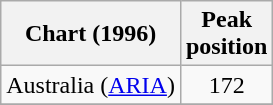<table class="wikitable sortable">
<tr>
<th align="left">Chart (1996)</th>
<th style="text-align:center;">Peak<br>position</th>
</tr>
<tr>
<td align="left">Australia (<a href='#'>ARIA</a>)</td>
<td style="text-align:center;">172</td>
</tr>
<tr>
</tr>
</table>
